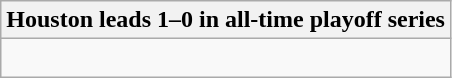<table class="wikitable collapsible collapsed">
<tr>
<th>Houston leads 1–0 in all-time playoff series</th>
</tr>
<tr>
<td><br></td>
</tr>
</table>
